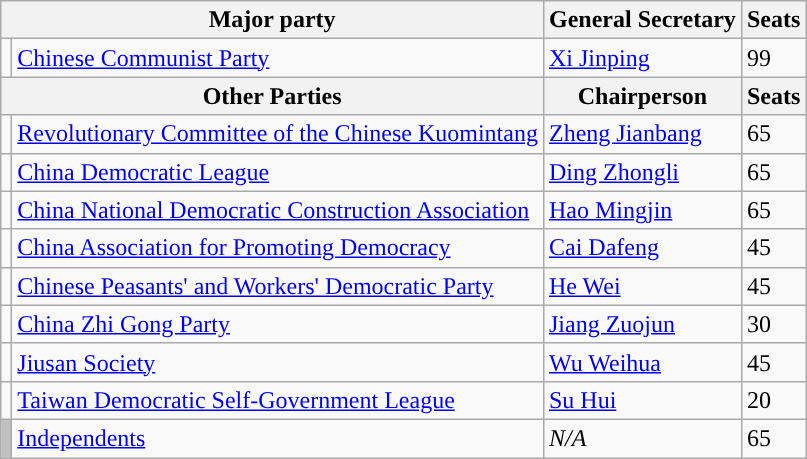<table class="wikitable">
<tr>
<th colspan="2">Major party</th>
<th>General Secretary</th>
<th>Seats</th>
</tr>
<tr>
<td style="background: "></td>
<td><a href='#'>Chinese Communist Party</a></td>
<td><a href='#'>Xi Jinping</a></td>
<td>99</td>
</tr>
<tr>
<th colspan="2">Other Parties</th>
<th>Chairperson</th>
<th>Seats</th>
</tr>
<tr>
<td style="background: "></td>
<td><a href='#'>Revolutionary Committee of the Chinese Kuomintang</a></td>
<td><a href='#'>Zheng Jianbang</a></td>
<td>65</td>
</tr>
<tr>
<td style="background: "></td>
<td><a href='#'>China Democratic League</a></td>
<td><a href='#'>Ding Zhongli</a></td>
<td>65</td>
</tr>
<tr>
<td style="background: "></td>
<td><a href='#'>China National Democratic Construction Association</a></td>
<td><a href='#'>Hao Mingjin</a></td>
<td>65</td>
</tr>
<tr>
<td style="background: "></td>
<td><a href='#'>China Association for Promoting Democracy</a></td>
<td><a href='#'>Cai Dafeng</a></td>
<td>45</td>
</tr>
<tr>
<td style="background: "></td>
<td><a href='#'>Chinese Peasants' and Workers' Democratic Party</a></td>
<td><a href='#'>He Wei</a></td>
<td>45</td>
</tr>
<tr>
<td style="background: "></td>
<td><a href='#'>China Zhi Gong Party</a></td>
<td><a href='#'>Jiang Zuojun</a></td>
<td>30</td>
</tr>
<tr>
<td style="background: "></td>
<td><a href='#'>Jiusan Society</a></td>
<td><a href='#'>Wu Weihua</a></td>
<td>45</td>
</tr>
<tr>
<td style="background: "></td>
<td><a href='#'>Taiwan Democratic Self-Government League</a></td>
<td><a href='#'>Su Hui</a></td>
<td>20</td>
</tr>
<tr>
<td style="background: #C0C0C0"></td>
<td><a href='#'>Independents</a></td>
<td><em>N/A</em></td>
<td>65</td>
</tr>
</table>
